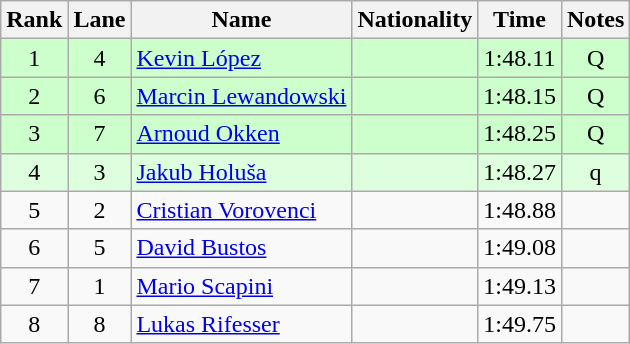<table class="wikitable sortable" style="text-align:center">
<tr>
<th>Rank</th>
<th>Lane</th>
<th>Name</th>
<th>Nationality</th>
<th>Time</th>
<th>Notes</th>
</tr>
<tr bgcolor=ccffcc>
<td>1</td>
<td>4</td>
<td align="left"><a href='#'>Kevin López</a></td>
<td align=left></td>
<td>1:48.11</td>
<td>Q</td>
</tr>
<tr bgcolor=ccffcc>
<td>2</td>
<td>6</td>
<td align="left"><a href='#'>Marcin Lewandowski</a></td>
<td align=left></td>
<td>1:48.15</td>
<td>Q</td>
</tr>
<tr bgcolor=ccffcc>
<td>3</td>
<td>7</td>
<td align="left"><a href='#'>Arnoud Okken</a></td>
<td align=left></td>
<td>1:48.25</td>
<td>Q</td>
</tr>
<tr bgcolor=ddffdd>
<td>4</td>
<td>3</td>
<td align="left"><a href='#'>Jakub Holuša</a></td>
<td align=left></td>
<td>1:48.27</td>
<td>q</td>
</tr>
<tr>
<td>5</td>
<td>2</td>
<td align="left"><a href='#'>Cristian Vorovenci</a></td>
<td align=left></td>
<td>1:48.88</td>
<td></td>
</tr>
<tr>
<td>6</td>
<td>5</td>
<td align="left"><a href='#'>David Bustos</a></td>
<td align=left></td>
<td>1:49.08</td>
<td></td>
</tr>
<tr>
<td>7</td>
<td>1</td>
<td align="left"><a href='#'>Mario Scapini</a></td>
<td align=left></td>
<td>1:49.13</td>
<td></td>
</tr>
<tr>
<td>8</td>
<td>8</td>
<td align="left"><a href='#'>Lukas Rifesser</a></td>
<td align=left></td>
<td>1:49.75</td>
<td></td>
</tr>
</table>
